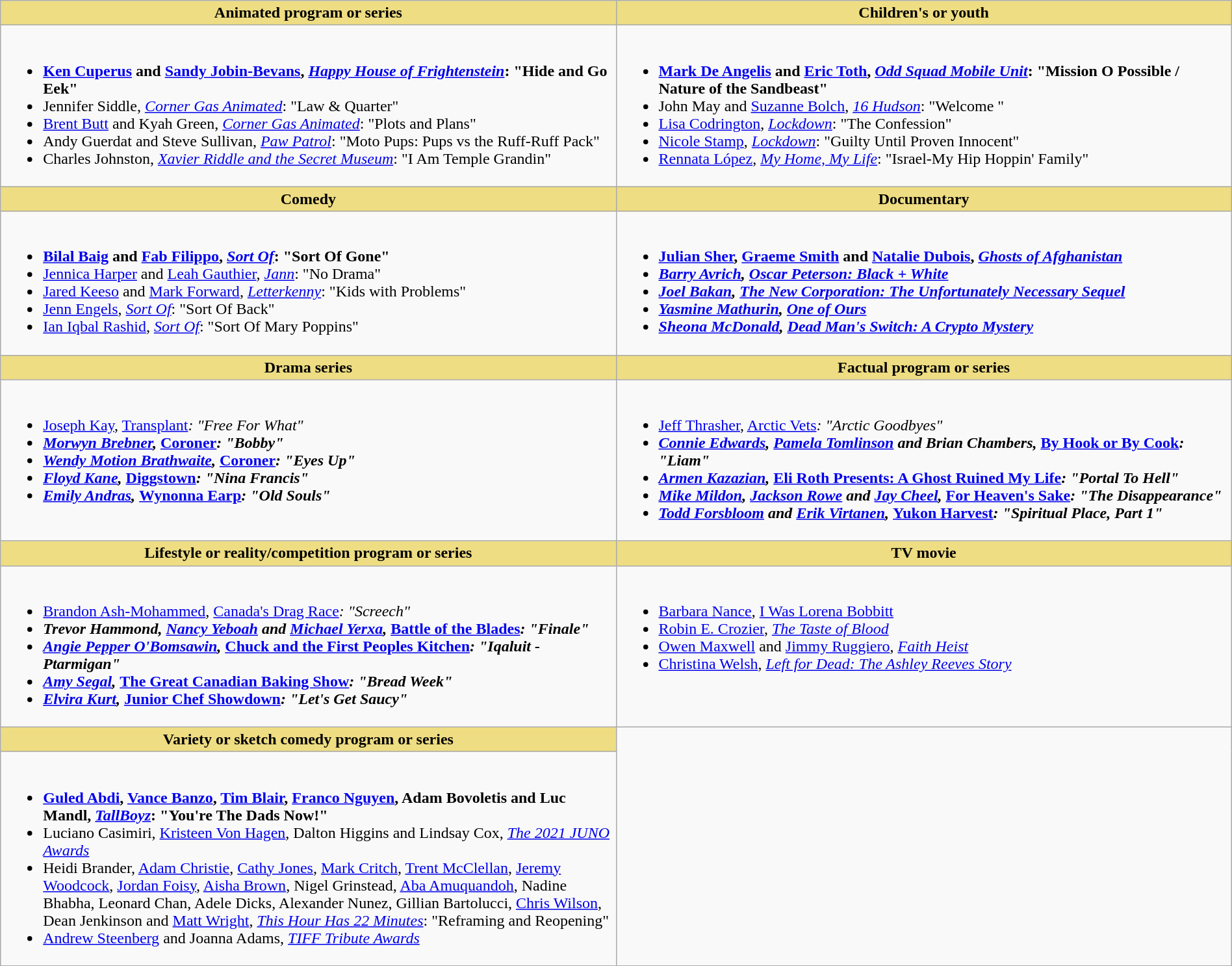<table class=wikitable width="100%">
<tr>
<th style="background:#EEDD82; width:50%">Animated program or series</th>
<th style="background:#EEDD82; width:50%">Children's or youth</th>
</tr>
<tr>
<td valign="top"><br><ul><li> <strong><a href='#'>Ken Cuperus</a> and <a href='#'>Sandy Jobin-Bevans</a>, <em><a href='#'>Happy House of Frightenstein</a></em>: "Hide and Go Eek"</strong></li><li>Jennifer Siddle, <em><a href='#'>Corner Gas Animated</a></em>: "Law & Quarter"</li><li><a href='#'>Brent Butt</a> and Kyah Green, <em><a href='#'>Corner Gas Animated</a></em>: "Plots and Plans"</li><li>Andy Guerdat and Steve Sullivan, <em><a href='#'>Paw Patrol</a></em>: "Moto Pups: Pups vs the Ruff-Ruff Pack"</li><li>Charles Johnston, <em><a href='#'>Xavier Riddle and the Secret Museum</a></em>: "I Am Temple Grandin"</li></ul></td>
<td valign="top"><br><ul><li> <strong><a href='#'>Mark De Angelis</a> and <a href='#'>Eric Toth</a>, <em><a href='#'>Odd Squad Mobile Unit</a></em>: "Mission O Possible / Nature of the Sandbeast"</strong></li><li>John May and <a href='#'>Suzanne Bolch</a>, <em><a href='#'>16 Hudson</a></em>: "Welcome "</li><li><a href='#'>Lisa Codrington</a>, <em><a href='#'>Lockdown</a></em>: "The Confession"</li><li><a href='#'>Nicole Stamp</a>, <em><a href='#'>Lockdown</a></em>: "Guilty Until Proven Innocent"</li><li><a href='#'>Rennata López</a>, <em><a href='#'>My Home, My Life</a></em>: "Israel-My Hip Hoppin' Family"</li></ul></td>
</tr>
<tr>
<th style="background:#EEDD82; width:50%">Comedy</th>
<th style="background:#EEDD82; width:50%">Documentary</th>
</tr>
<tr>
<td valign="top"><br><ul><li> <strong><a href='#'>Bilal Baig</a> and <a href='#'>Fab Filippo</a>, <em><a href='#'>Sort Of</a></em>: "Sort Of Gone"</strong></li><li><a href='#'>Jennica Harper</a> and <a href='#'>Leah Gauthier</a>, <em><a href='#'>Jann</a></em>: "No Drama"</li><li><a href='#'>Jared Keeso</a> and <a href='#'>Mark Forward</a>, <em><a href='#'>Letterkenny</a></em>: "Kids with Problems"</li><li><a href='#'>Jenn Engels</a>, <em><a href='#'>Sort Of</a></em>: "Sort Of Back"</li><li><a href='#'>Ian Iqbal Rashid</a>, <em><a href='#'>Sort Of</a></em>: "Sort Of Mary Poppins"</li></ul></td>
<td valign="top"><br><ul><li> <strong><a href='#'>Julian Sher</a>, <a href='#'>Graeme Smith</a> and <a href='#'>Natalie Dubois</a>, <em><a href='#'>Ghosts of Afghanistan</a><strong><em></li><li><a href='#'>Barry Avrich</a>, </em><a href='#'>Oscar Peterson: Black + White</a><em></li><li><a href='#'>Joel Bakan</a>, </em><a href='#'>The New Corporation: The Unfortunately Necessary Sequel</a><em></li><li><a href='#'>Yasmine Mathurin</a>, </em><a href='#'>One of Ours</a><em></li><li><a href='#'>Sheona McDonald</a>, </em><a href='#'>Dead Man's Switch: A Crypto Mystery</a><em></li></ul></td>
</tr>
<tr>
<th style="background:#EEDD82; width:50%">Drama series</th>
<th style="background:#EEDD82; width:50%">Factual program or series</th>
</tr>
<tr>
<td valign="top"><br><ul><li> </strong><a href='#'>Joseph Kay</a>, </em><a href='#'>Transplant</a><em>: "Free For What"<strong></li><li><a href='#'>Morwyn Brebner</a>, </em><a href='#'>Coroner</a><em>: "Bobby"</li><li><a href='#'>Wendy Motion Brathwaite</a>, </em><a href='#'>Coroner</a><em>: "Eyes Up"</li><li><a href='#'>Floyd Kane</a>, </em><a href='#'>Diggstown</a><em>: "Nina Francis"</li><li><a href='#'>Emily Andras</a>, </em><a href='#'>Wynonna Earp</a><em>: "Old Souls"</li></ul></td>
<td valign="top"><br><ul><li> </strong><a href='#'>Jeff Thrasher</a>, </em><a href='#'>Arctic Vets</a><em>: "Arctic Goodbyes"<strong></li><li><a href='#'>Connie Edwards</a>, <a href='#'>Pamela Tomlinson</a> and Brian Chambers, </em><a href='#'>By Hook or By Cook</a><em>: "Liam"</li><li><a href='#'>Armen Kazazian</a>, </em><a href='#'>Eli Roth Presents: A Ghost Ruined My Life</a><em>: "Portal To Hell"</li><li><a href='#'>Mike Mildon</a>, <a href='#'>Jackson Rowe</a> and <a href='#'>Jay Cheel</a>, </em><a href='#'>For Heaven's Sake</a><em>: "The Disappearance"</li><li><a href='#'>Todd Forsbloom</a> and <a href='#'>Erik Virtanen</a>, </em><a href='#'>Yukon Harvest</a><em>: "Spiritual Place, Part 1"</li></ul></td>
</tr>
<tr>
<th style="background:#EEDD82; width:50%">Lifestyle or reality/competition program or series</th>
<th style="background:#EEDD82; width:50%">TV movie</th>
</tr>
<tr>
<td valign="top"><br><ul><li> </strong><a href='#'>Brandon Ash-Mohammed</a>, </em><a href='#'>Canada's Drag Race</a><em>: "Screech"<strong></li><li>Trevor Hammond, <a href='#'>Nancy Yeboah</a> and <a href='#'>Michael Yerxa</a>, </em><a href='#'>Battle of the Blades</a><em>: "Finale"</li><li><a href='#'>Angie Pepper O'Bomsawin</a>, </em><a href='#'>Chuck and the First Peoples Kitchen</a><em>: "Iqaluit - Ptarmigan"</li><li><a href='#'>Amy Segal</a>, </em><a href='#'>The Great Canadian Baking Show</a><em>: "Bread Week"</li><li><a href='#'>Elvira Kurt</a>, </em><a href='#'>Junior Chef Showdown</a><em>: "Let's Get Saucy"</li></ul></td>
<td valign="top"><br><ul><li> </strong><a href='#'>Barbara Nance</a>, </em><a href='#'>I Was Lorena Bobbitt</a></em></strong></li><li><a href='#'>Robin E. Crozier</a>, <em><a href='#'>The Taste of Blood</a></em></li><li><a href='#'>Owen Maxwell</a> and <a href='#'>Jimmy Ruggiero</a>, <em><a href='#'>Faith Heist</a></em></li><li><a href='#'>Christina Welsh</a>, <em><a href='#'>Left for Dead: The Ashley Reeves Story</a></em></li></ul></td>
</tr>
<tr>
<th style="background:#EEDD82; width:50%">Variety or sketch comedy program or series</th>
</tr>
<tr>
<td valign="top"><br><ul><li> <strong><a href='#'>Guled Abdi</a>, <a href='#'>Vance Banzo</a>, <a href='#'>Tim Blair</a>, <a href='#'>Franco Nguyen</a>, Adam Bovoletis and Luc Mandl, <em><a href='#'>TallBoyz</a></em>: "You're The Dads Now!"</strong></li><li>Luciano Casimiri, <a href='#'>Kristeen Von Hagen</a>, Dalton Higgins and Lindsay Cox, <em><a href='#'>The 2021 JUNO Awards</a></em></li><li>Heidi Brander, <a href='#'>Adam Christie</a>, <a href='#'>Cathy Jones</a>, <a href='#'>Mark Critch</a>, <a href='#'>Trent McClellan</a>, <a href='#'>Jeremy Woodcock</a>, <a href='#'>Jordan Foisy</a>, <a href='#'>Aisha Brown</a>, Nigel Grinstead, <a href='#'>Aba Amuquandoh</a>, Nadine Bhabha, Leonard Chan, Adele Dicks, Alexander Nunez, Gillian Bartolucci, <a href='#'>Chris Wilson</a>, Dean Jenkinson and <a href='#'>Matt Wright</a>, <em><a href='#'>This Hour Has 22 Minutes</a></em>: "Reframing and Reopening"</li><li><a href='#'>Andrew Steenberg</a> and Joanna Adams, <em><a href='#'>TIFF Tribute Awards</a></em></li></ul></td>
</tr>
</table>
